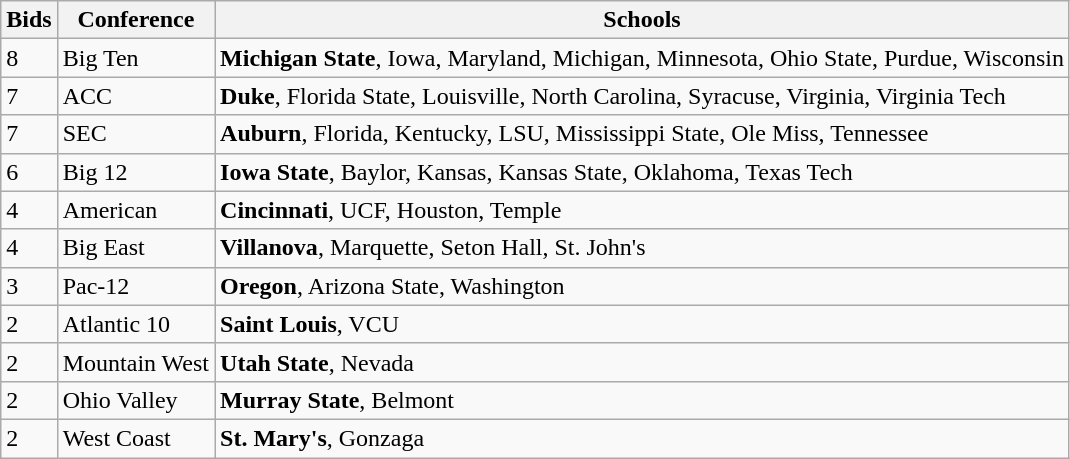<table class="wikitable">
<tr>
<th>Bids</th>
<th>Conference</th>
<th>Schools</th>
</tr>
<tr>
<td>8</td>
<td>Big Ten</td>
<td><strong>Michigan State</strong>, Iowa, Maryland, Michigan, Minnesota, Ohio State, Purdue, Wisconsin</td>
</tr>
<tr>
<td>7</td>
<td>ACC</td>
<td><strong>Duke</strong>, Florida State, Louisville, North Carolina, Syracuse, Virginia, Virginia Tech</td>
</tr>
<tr>
<td>7</td>
<td>SEC</td>
<td><strong>Auburn</strong>, Florida, Kentucky, LSU, Mississippi State, Ole Miss, Tennessee</td>
</tr>
<tr>
<td>6</td>
<td>Big 12</td>
<td><strong>Iowa State</strong>, Baylor, Kansas, Kansas State, Oklahoma, Texas Tech</td>
</tr>
<tr>
<td>4</td>
<td>American</td>
<td><strong>Cincinnati</strong>, UCF, Houston, Temple</td>
</tr>
<tr>
<td>4</td>
<td>Big East</td>
<td><strong>Villanova</strong>, Marquette, Seton Hall, St. John's</td>
</tr>
<tr>
<td>3</td>
<td>Pac-12</td>
<td><strong>Oregon</strong>, Arizona State, Washington</td>
</tr>
<tr>
<td>2</td>
<td>Atlantic 10</td>
<td><strong>Saint Louis</strong>, VCU</td>
</tr>
<tr>
<td>2</td>
<td>Mountain West</td>
<td><strong>Utah State</strong>, Nevada</td>
</tr>
<tr>
<td>2</td>
<td>Ohio Valley</td>
<td><strong>Murray State</strong>, Belmont</td>
</tr>
<tr>
<td>2</td>
<td>West Coast</td>
<td><strong>St. Mary's</strong>, Gonzaga</td>
</tr>
</table>
